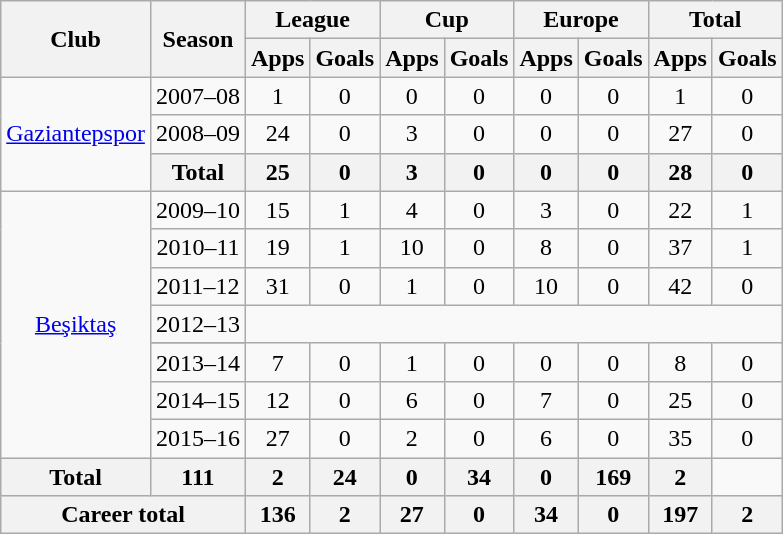<table class="wikitable" style="text-align: center;">
<tr>
<th rowspan="2">Club</th>
<th rowspan="2">Season</th>
<th colspan="2">League</th>
<th colspan="2">Cup</th>
<th colspan="2">Europe</th>
<th colspan="3">Total</th>
</tr>
<tr>
<th>Apps</th>
<th>Goals</th>
<th>Apps</th>
<th>Goals</th>
<th>Apps</th>
<th>Goals</th>
<th>Apps</th>
<th>Goals</th>
</tr>
<tr>
<td rowspan="3" valign="center"><a href='#'>Gaziantepspor</a></td>
<td>2007–08</td>
<td>1</td>
<td>0</td>
<td>0</td>
<td>0</td>
<td>0</td>
<td>0</td>
<td>1</td>
<td>0</td>
</tr>
<tr>
<td>2008–09</td>
<td>24</td>
<td>0</td>
<td>3</td>
<td>0</td>
<td>0</td>
<td>0</td>
<td>27</td>
<td>0</td>
</tr>
<tr>
<th colspan=1>Total</th>
<th>25</th>
<th>0</th>
<th>3</th>
<th>0</th>
<th>0</th>
<th>0</th>
<th>28</th>
<th>0</th>
</tr>
<tr>
<td rowspan="8" valign="center"><a href='#'>Beşiktaş</a></td>
<td>2009–10</td>
<td>15</td>
<td>1</td>
<td>4</td>
<td>0</td>
<td>3</td>
<td>0</td>
<td>22</td>
<td>1</td>
</tr>
<tr>
<td>2010–11</td>
<td>19</td>
<td>1</td>
<td>10</td>
<td>0</td>
<td>8</td>
<td>0</td>
<td>37</td>
<td>1</td>
</tr>
<tr>
<td>2011–12</td>
<td>31</td>
<td>0</td>
<td>1</td>
<td>0</td>
<td>10</td>
<td>0</td>
<td>42</td>
<td>0</td>
</tr>
<tr>
<td>2012–13</td>
</tr>
<tr ||-||-||-||-||-||-||->
</tr>
<tr>
<td>2013–14</td>
<td>7</td>
<td>0</td>
<td>1</td>
<td>0</td>
<td>0</td>
<td>0</td>
<td>8</td>
<td>0</td>
</tr>
<tr>
<td>2014–15</td>
<td>12</td>
<td>0</td>
<td>6</td>
<td>0</td>
<td>7</td>
<td>0</td>
<td>25</td>
<td>0</td>
</tr>
<tr>
<td>2015–16</td>
<td>27</td>
<td>0</td>
<td>2</td>
<td>0</td>
<td>6</td>
<td>0</td>
<td>35</td>
<td>0</td>
</tr>
<tr>
<th colspan=1>Total</th>
<th>111</th>
<th>2</th>
<th>24</th>
<th>0</th>
<th>34</th>
<th>0</th>
<th>169</th>
<th>2</th>
</tr>
<tr>
<th colspan=2>Career total</th>
<th>136</th>
<th>2</th>
<th>27</th>
<th>0</th>
<th>34</th>
<th>0</th>
<th>197</th>
<th>2</th>
</tr>
</table>
